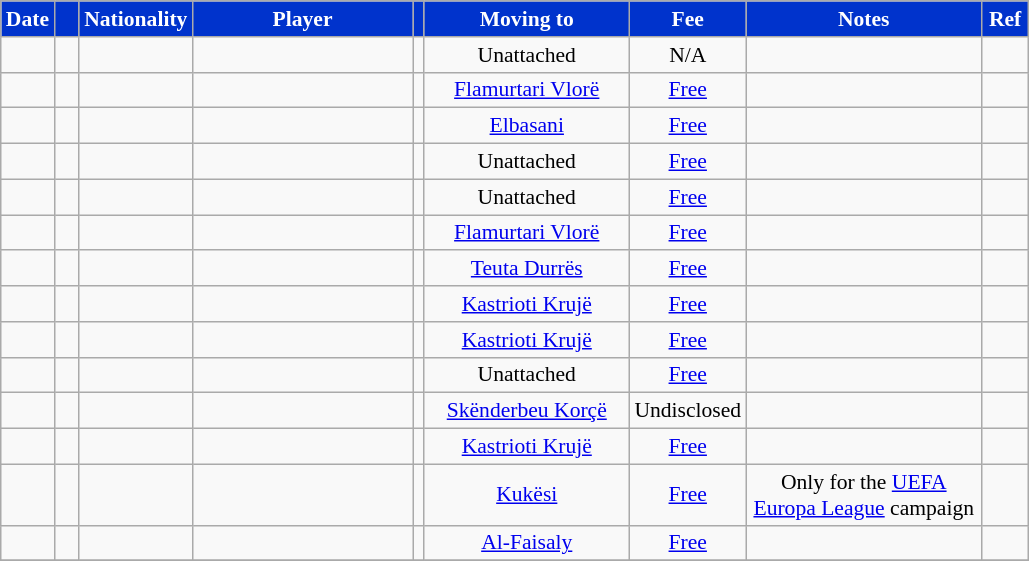<table class="wikitable"  style="text-align:center; font-size:90%; ">
<tr>
<th style="background:#03c; color:white; width:15px;">Date</th>
<th style="background:#03c; color:white; width:10px;"></th>
<th style="background:#03c; color:white; width:10px;">Nationality</th>
<th style="background:#03c; color:white; width:140px;">Player</th>
<th style="background:#03c; color:white; width:1px;"></th>
<th style="background:#03c; color:white; width:130px;">Moving to</th>
<th style="background:#03c; color:white; width:50px;">Fee</th>
<th style="background:#03c; color:white; width:150px;">Notes</th>
<th style="background:#03c; color:white; width:25px;">Ref</th>
</tr>
<tr>
<td></td>
<td align=center></td>
<td></td>
<td></td>
<td></td>
<td>Unattached</td>
<td align=center>N/A</td>
<td align=center></td>
<td align=center></td>
</tr>
<tr>
<td></td>
<td align=center></td>
<td></td>
<td></td>
<td></td>
<td><a href='#'>Flamurtari Vlorë</a></td>
<td align=center><a href='#'>Free</a></td>
<td align=center></td>
<td align=center></td>
</tr>
<tr>
<td></td>
<td align=center></td>
<td></td>
<td></td>
<td></td>
<td><a href='#'>Elbasani</a></td>
<td align=center><a href='#'>Free</a></td>
<td align=center></td>
<td align=center></td>
</tr>
<tr>
<td></td>
<td align=center></td>
<td></td>
<td></td>
<td></td>
<td>Unattached</td>
<td align=center><a href='#'>Free</a></td>
<td align=center></td>
<td align=center></td>
</tr>
<tr>
<td></td>
<td align=center></td>
<td></td>
<td></td>
<td></td>
<td>Unattached</td>
<td align=center><a href='#'>Free</a></td>
<td align=center></td>
<td align=center></td>
</tr>
<tr>
<td></td>
<td align=center></td>
<td></td>
<td></td>
<td></td>
<td><a href='#'>Flamurtari Vlorë</a></td>
<td align=center><a href='#'>Free</a></td>
<td align=center></td>
<td align=center></td>
</tr>
<tr>
<td></td>
<td align=center></td>
<td></td>
<td></td>
<td></td>
<td><a href='#'>Teuta Durrës</a></td>
<td align=center><a href='#'>Free</a></td>
<td align=center></td>
<td align=center></td>
</tr>
<tr>
<td></td>
<td align=center></td>
<td></td>
<td></td>
<td></td>
<td><a href='#'>Kastrioti Krujë</a></td>
<td align=center><a href='#'>Free</a></td>
<td align=center></td>
<td align=center></td>
</tr>
<tr>
<td></td>
<td align=center></td>
<td></td>
<td></td>
<td></td>
<td><a href='#'>Kastrioti Krujë</a></td>
<td align=center><a href='#'>Free</a></td>
<td align=center></td>
<td align=center></td>
</tr>
<tr>
<td></td>
<td align=center></td>
<td></td>
<td></td>
<td></td>
<td>Unattached</td>
<td align=center><a href='#'>Free</a></td>
<td align=center></td>
<td align=center></td>
</tr>
<tr>
<td></td>
<td align=center></td>
<td></td>
<td></td>
<td></td>
<td><a href='#'>Skënderbeu Korçë</a></td>
<td align=center>Undisclosed</td>
<td align=center></td>
<td align=center></td>
</tr>
<tr>
<td></td>
<td align=center></td>
<td></td>
<td></td>
<td></td>
<td><a href='#'>Kastrioti Krujë</a></td>
<td align=center><a href='#'>Free</a></td>
<td align=center></td>
<td align=center></td>
</tr>
<tr>
<td></td>
<td align=center></td>
<td></td>
<td></td>
<td></td>
<td><a href='#'>Kukësi</a></td>
<td align=center><a href='#'>Free</a></td>
<td align=center>Only for the <a href='#'>UEFA Europa League</a> campaign</td>
<td align=center></td>
</tr>
<tr>
<td></td>
<td align=center></td>
<td></td>
<td></td>
<td></td>
<td><a href='#'>Al-Faisaly</a></td>
<td align=center><a href='#'>Free</a></td>
<td align=center></td>
<td align=center></td>
</tr>
<tr>
</tr>
</table>
